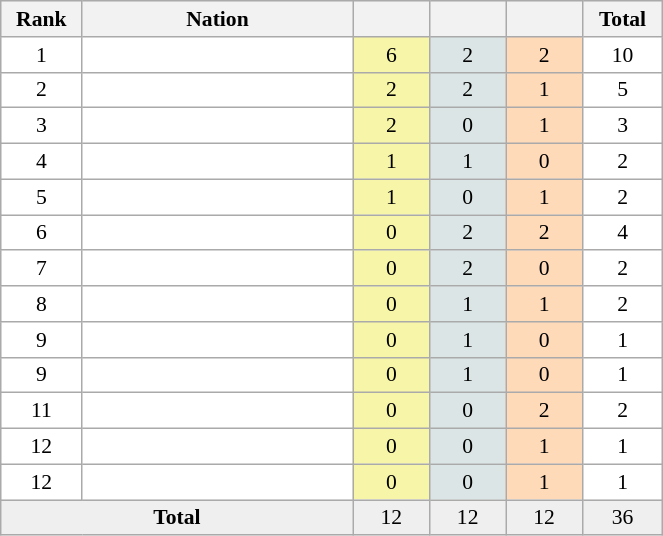<table class=wikitable width=35% cellspacing="1" cellpadding="3" style="border:1px solid #AAAAAA;font-size:90%">
<tr bgcolor="#EFEFEF">
<th width=50>Rank</th>
<th width=200>Nation</th>
<th width=50></th>
<th width=50></th>
<th width=50></th>
<th width=50>Total</th>
</tr>
<tr align="center" valign="top" bgcolor="#FFFFFF">
<td rowspan="1" valign="center">1</td>
<td align="left"></td>
<td style="background:#F7F6A8;">6</td>
<td style="background:#DCE5E5;">2</td>
<td style="background:#FFDAB9;">2</td>
<td>10</td>
</tr>
<tr align="center" valign="top" bgcolor="#FFFFFF">
<td rowspan="1" valign="center">2</td>
<td align="left"></td>
<td style="background:#F7F6A8;">2</td>
<td style="background:#DCE5E5;">2</td>
<td style="background:#FFDAB9;">1</td>
<td>5</td>
</tr>
<tr align="center" valign="top" bgcolor="#FFFFFF">
<td rowspan="1" valign="center">3</td>
<td align="left"></td>
<td style="background:#F7F6A8;">2</td>
<td style="background:#DCE5E5;">0</td>
<td style="background:#FFDAB9;">1</td>
<td>3</td>
</tr>
<tr align="center" valign="top" bgcolor="#FFFFFF">
<td rowspan="1" valign="center">4</td>
<td align="left"></td>
<td style="background:#F7F6A8;">1</td>
<td style="background:#DCE5E5;">1</td>
<td style="background:#FFDAB9;">0</td>
<td>2</td>
</tr>
<tr align="center" valign="top" bgcolor="#FFFFFF">
<td rowspan="1" valign="center">5</td>
<td align="left"></td>
<td style="background:#F7F6A8;">1</td>
<td style="background:#DCE5E5;">0</td>
<td style="background:#FFDAB9;">1</td>
<td>2</td>
</tr>
<tr align="center" valign="top" bgcolor="#FFFFFF">
<td rowspan="1" valign="center">6</td>
<td align="left"></td>
<td style="background:#F7F6A8;">0</td>
<td style="background:#DCE5E5;">2</td>
<td style="background:#FFDAB9;">2</td>
<td>4</td>
</tr>
<tr align="center" valign="top" bgcolor="#FFFFFF">
<td rowspan="1" valign="center">7</td>
<td align="left"></td>
<td style="background:#F7F6A8;">0</td>
<td style="background:#DCE5E5;">2</td>
<td style="background:#FFDAB9;">0</td>
<td>2</td>
</tr>
<tr align="center" valign="top" bgcolor="#FFFFFF">
<td rowspan="1" valign="center">8</td>
<td align="left"></td>
<td style="background:#F7F6A8;">0</td>
<td style="background:#DCE5E5;">1</td>
<td style="background:#FFDAB9;">1</td>
<td>2</td>
</tr>
<tr align="center" valign="top" bgcolor="#FFFFFF">
<td rowspan="1" valign="center">9</td>
<td align="left"></td>
<td style="background:#F7F6A8;">0</td>
<td style="background:#DCE5E5;">1</td>
<td style="background:#FFDAB9;">0</td>
<td>1</td>
</tr>
<tr align="center" valign="top" bgcolor="#FFFFFF">
<td rowspan="1" valign="center">9</td>
<td align="left"></td>
<td style="background:#F7F6A8;">0</td>
<td style="background:#DCE5E5;">1</td>
<td style="background:#FFDAB9;">0</td>
<td>1</td>
</tr>
<tr align="center" valign="top" bgcolor="#FFFFFF">
<td rowspan="1" valign="center">11</td>
<td align="left"></td>
<td style="background:#F7F6A8;">0</td>
<td style="background:#DCE5E5;">0</td>
<td style="background:#FFDAB9;">2</td>
<td>2</td>
</tr>
<tr align="center" valign="top" bgcolor="#FFFFFF">
<td rowspan="1" valign="center">12</td>
<td align="left"></td>
<td style="background:#F7F6A8;">0</td>
<td style="background:#DCE5E5;">0</td>
<td style="background:#FFDAB9;">1</td>
<td>1</td>
</tr>
<tr align="center" valign="top" bgcolor="#FFFFFF">
<td rowspan="1" valign="center">12</td>
<td align="left"></td>
<td style="background:#F7F6A8;">0</td>
<td style="background:#DCE5E5;">0</td>
<td style="background:#FFDAB9;">1</td>
<td>1</td>
</tr>
<tr align="center" valign="top" bgcolor="#EFEFEF">
<td colspan="2" rowspan="1" valign="center"><strong>Total</strong></td>
<td>12</td>
<td>12</td>
<td>12</td>
<td>36</td>
</tr>
</table>
